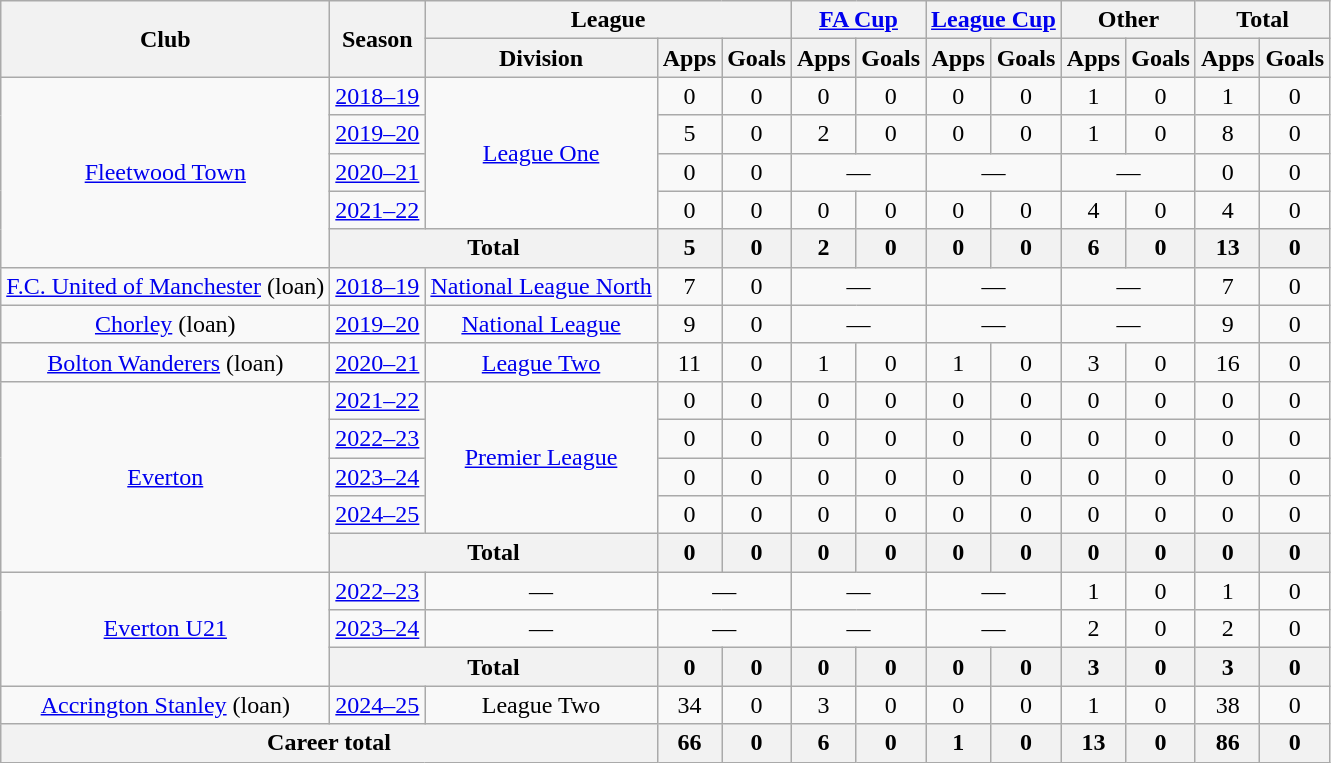<table class="wikitable" style="text-align: center">
<tr>
<th rowspan="2">Club</th>
<th rowspan="2">Season</th>
<th colspan="3">League</th>
<th colspan="2"><a href='#'>FA Cup</a></th>
<th colspan="2"><a href='#'>League Cup</a></th>
<th colspan="2">Other</th>
<th colspan="2">Total</th>
</tr>
<tr>
<th>Division</th>
<th>Apps</th>
<th>Goals</th>
<th>Apps</th>
<th>Goals</th>
<th>Apps</th>
<th>Goals</th>
<th>Apps</th>
<th>Goals</th>
<th>Apps</th>
<th>Goals</th>
</tr>
<tr>
<td rowspan="5"><a href='#'>Fleetwood Town</a></td>
<td><a href='#'>2018–19</a></td>
<td rowspan="4"><a href='#'>League One</a></td>
<td>0</td>
<td>0</td>
<td>0</td>
<td>0</td>
<td>0</td>
<td>0</td>
<td>1</td>
<td>0</td>
<td>1</td>
<td>0</td>
</tr>
<tr>
<td><a href='#'>2019–20</a></td>
<td>5</td>
<td>0</td>
<td>2</td>
<td>0</td>
<td>0</td>
<td>0</td>
<td>1</td>
<td>0</td>
<td>8</td>
<td>0</td>
</tr>
<tr>
<td><a href='#'>2020–21</a></td>
<td>0</td>
<td>0</td>
<td colspan=2>—</td>
<td colspan=2>—</td>
<td colspan=2>—</td>
<td>0</td>
<td>0</td>
</tr>
<tr>
<td><a href='#'>2021–22</a></td>
<td>0</td>
<td>0</td>
<td>0</td>
<td>0</td>
<td>0</td>
<td>0</td>
<td>4</td>
<td>0</td>
<td>4</td>
<td>0</td>
</tr>
<tr>
<th colspan="2">Total</th>
<th>5</th>
<th>0</th>
<th>2</th>
<th>0</th>
<th>0</th>
<th>0</th>
<th>6</th>
<th>0</th>
<th>13</th>
<th>0</th>
</tr>
<tr>
<td><a href='#'>F.C. United of Manchester</a> (loan)</td>
<td><a href='#'>2018–19</a></td>
<td><a href='#'>National League North</a></td>
<td>7</td>
<td>0</td>
<td colspan=2>—</td>
<td colspan=2>—</td>
<td colspan=2>—</td>
<td>7</td>
<td>0</td>
</tr>
<tr>
<td><a href='#'>Chorley</a> (loan)</td>
<td><a href='#'>2019–20</a></td>
<td><a href='#'>National League</a></td>
<td>9</td>
<td>0</td>
<td colspan=2>—</td>
<td colspan=2>—</td>
<td colspan=2>—</td>
<td>9</td>
<td>0</td>
</tr>
<tr>
<td><a href='#'>Bolton Wanderers</a> (loan)</td>
<td><a href='#'>2020–21</a></td>
<td><a href='#'>League Two</a></td>
<td>11</td>
<td>0</td>
<td>1</td>
<td>0</td>
<td>1</td>
<td>0</td>
<td>3</td>
<td>0</td>
<td>16</td>
<td>0</td>
</tr>
<tr>
<td rowspan="5"><a href='#'>Everton</a></td>
<td><a href='#'>2021–22</a></td>
<td rowspan="4"><a href='#'>Premier League</a></td>
<td>0</td>
<td>0</td>
<td>0</td>
<td>0</td>
<td>0</td>
<td>0</td>
<td>0</td>
<td>0</td>
<td>0</td>
<td>0</td>
</tr>
<tr>
<td><a href='#'>2022–23</a></td>
<td>0</td>
<td>0</td>
<td>0</td>
<td>0</td>
<td>0</td>
<td>0</td>
<td>0</td>
<td>0</td>
<td>0</td>
<td>0</td>
</tr>
<tr>
<td><a href='#'>2023–24</a></td>
<td>0</td>
<td>0</td>
<td>0</td>
<td>0</td>
<td>0</td>
<td>0</td>
<td>0</td>
<td>0</td>
<td>0</td>
<td>0</td>
</tr>
<tr>
<td><a href='#'>2024–25</a></td>
<td>0</td>
<td>0</td>
<td>0</td>
<td>0</td>
<td>0</td>
<td>0</td>
<td>0</td>
<td>0</td>
<td>0</td>
<td>0</td>
</tr>
<tr>
<th colspan="2">Total</th>
<th>0</th>
<th>0</th>
<th>0</th>
<th>0</th>
<th>0</th>
<th>0</th>
<th>0</th>
<th>0</th>
<th>0</th>
<th>0</th>
</tr>
<tr>
<td rowspan="3"><a href='#'>Everton U21</a></td>
<td><a href='#'>2022–23</a></td>
<td>—</td>
<td colspan="2">—</td>
<td colspan="2">—</td>
<td colspan="2">—</td>
<td>1</td>
<td>0</td>
<td>1</td>
<td>0</td>
</tr>
<tr>
<td><a href='#'>2023–24</a></td>
<td>—</td>
<td colspan="2">—</td>
<td colspan="2">—</td>
<td colspan="2">—</td>
<td>2</td>
<td>0</td>
<td>2</td>
<td>0</td>
</tr>
<tr>
<th colspan="2">Total</th>
<th>0</th>
<th>0</th>
<th>0</th>
<th>0</th>
<th>0</th>
<th>0</th>
<th>3</th>
<th>0</th>
<th>3</th>
<th>0</th>
</tr>
<tr>
<td><a href='#'>Accrington Stanley</a> (loan)</td>
<td><a href='#'>2024–25</a></td>
<td>League Two</td>
<td>34</td>
<td>0</td>
<td>3</td>
<td>0</td>
<td>0</td>
<td>0</td>
<td>1</td>
<td>0</td>
<td>38</td>
<td>0</td>
</tr>
<tr>
<th colspan="3">Career total</th>
<th>66</th>
<th>0</th>
<th>6</th>
<th>0</th>
<th>1</th>
<th>0</th>
<th>13</th>
<th>0</th>
<th>86</th>
<th>0</th>
</tr>
</table>
